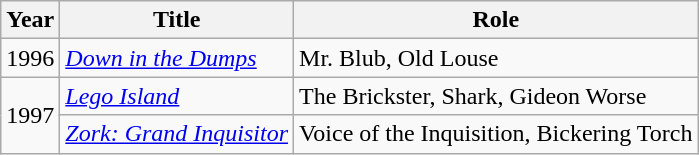<table class="wikitable">
<tr>
<th>Year</th>
<th>Title</th>
<th>Role</th>
</tr>
<tr>
<td>1996</td>
<td><em><a href='#'>Down in the Dumps</a></em></td>
<td>Mr. Blub, Old Louse</td>
</tr>
<tr>
<td rowspan="2">1997</td>
<td><em><a href='#'>Lego Island</a></em></td>
<td>The Brickster, Shark, Gideon Worse</td>
</tr>
<tr>
<td><em><a href='#'>Zork: Grand Inquisitor</a></em></td>
<td>Voice of the Inquisition, Bickering Torch</td>
</tr>
</table>
